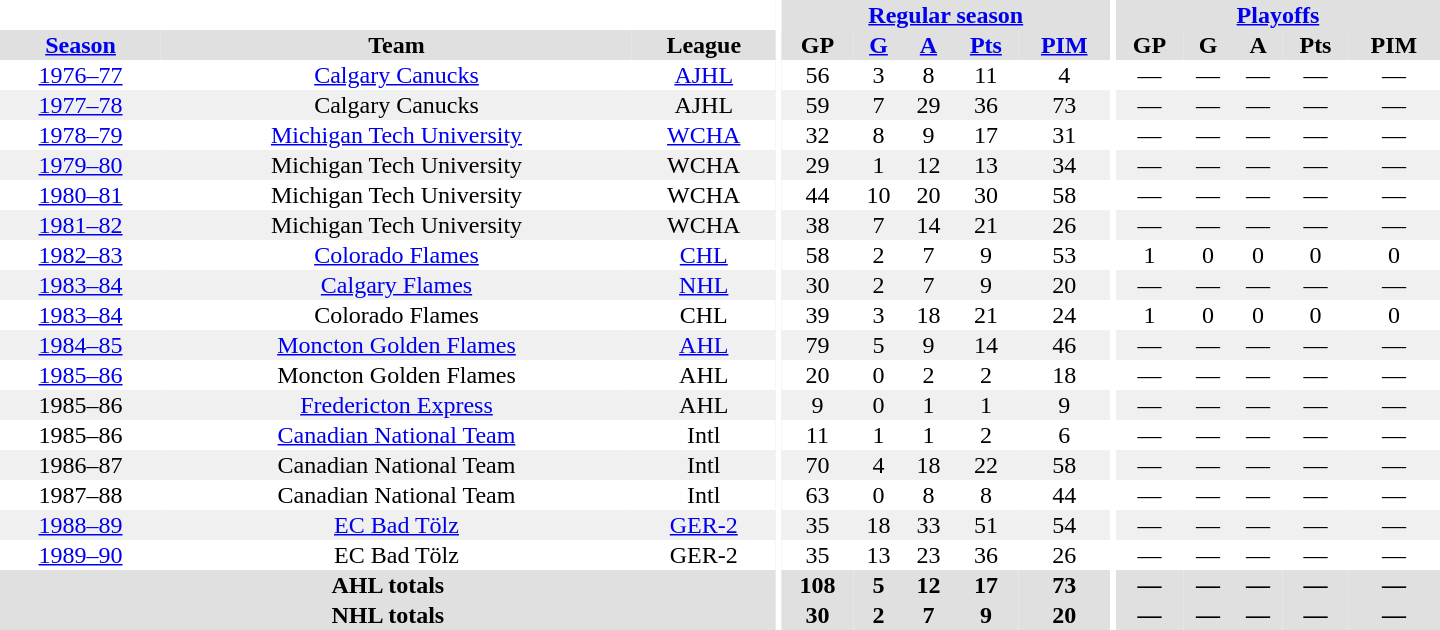<table border="0" cellpadding="1" cellspacing="0" style="text-align:center; width:60em">
<tr bgcolor="#e0e0e0">
<th colspan="3" bgcolor="#ffffff"></th>
<th rowspan="100" bgcolor="#ffffff"></th>
<th colspan="5"><a href='#'>Regular season</a></th>
<th rowspan="100" bgcolor="#ffffff"></th>
<th colspan="5"><a href='#'>Playoffs</a></th>
</tr>
<tr bgcolor="#e0e0e0">
<th><a href='#'>Season</a></th>
<th>Team</th>
<th>League</th>
<th>GP</th>
<th><a href='#'>G</a></th>
<th><a href='#'>A</a></th>
<th><a href='#'>Pts</a></th>
<th><a href='#'>PIM</a></th>
<th>GP</th>
<th>G</th>
<th>A</th>
<th>Pts</th>
<th>PIM</th>
</tr>
<tr>
<td><a href='#'>1976–77</a></td>
<td><a href='#'>Calgary Canucks</a></td>
<td><a href='#'>AJHL</a></td>
<td>56</td>
<td>3</td>
<td>8</td>
<td>11</td>
<td>4</td>
<td>—</td>
<td>—</td>
<td>—</td>
<td>—</td>
<td>—</td>
</tr>
<tr bgcolor="#f0f0f0">
<td><a href='#'>1977–78</a></td>
<td>Calgary Canucks</td>
<td>AJHL</td>
<td>59</td>
<td>7</td>
<td>29</td>
<td>36</td>
<td>73</td>
<td>—</td>
<td>—</td>
<td>—</td>
<td>—</td>
<td>—</td>
</tr>
<tr>
<td><a href='#'>1978–79</a></td>
<td><a href='#'>Michigan Tech University</a></td>
<td><a href='#'>WCHA</a></td>
<td>32</td>
<td>8</td>
<td>9</td>
<td>17</td>
<td>31</td>
<td>—</td>
<td>—</td>
<td>—</td>
<td>—</td>
<td>—</td>
</tr>
<tr bgcolor="#f0f0f0">
<td><a href='#'>1979–80</a></td>
<td>Michigan Tech University</td>
<td>WCHA</td>
<td>29</td>
<td>1</td>
<td>12</td>
<td>13</td>
<td>34</td>
<td>—</td>
<td>—</td>
<td>—</td>
<td>—</td>
<td>—</td>
</tr>
<tr>
<td><a href='#'>1980–81</a></td>
<td>Michigan Tech University</td>
<td>WCHA</td>
<td>44</td>
<td>10</td>
<td>20</td>
<td>30</td>
<td>58</td>
<td>—</td>
<td>—</td>
<td>—</td>
<td>—</td>
<td>—</td>
</tr>
<tr bgcolor="#f0f0f0">
<td><a href='#'>1981–82</a></td>
<td>Michigan Tech University</td>
<td>WCHA</td>
<td>38</td>
<td>7</td>
<td>14</td>
<td>21</td>
<td>26</td>
<td>—</td>
<td>—</td>
<td>—</td>
<td>—</td>
<td>—</td>
</tr>
<tr>
<td><a href='#'>1982–83</a></td>
<td><a href='#'>Colorado Flames</a></td>
<td><a href='#'>CHL</a></td>
<td>58</td>
<td>2</td>
<td>7</td>
<td>9</td>
<td>53</td>
<td>1</td>
<td>0</td>
<td>0</td>
<td>0</td>
<td>0</td>
</tr>
<tr bgcolor="#f0f0f0">
<td><a href='#'>1983–84</a></td>
<td><a href='#'>Calgary Flames</a></td>
<td><a href='#'>NHL</a></td>
<td>30</td>
<td>2</td>
<td>7</td>
<td>9</td>
<td>20</td>
<td>—</td>
<td>—</td>
<td>—</td>
<td>—</td>
<td>—</td>
</tr>
<tr>
<td><a href='#'>1983–84</a></td>
<td>Colorado Flames</td>
<td>CHL</td>
<td>39</td>
<td>3</td>
<td>18</td>
<td>21</td>
<td>24</td>
<td>1</td>
<td>0</td>
<td>0</td>
<td>0</td>
<td>0</td>
</tr>
<tr bgcolor="#f0f0f0">
<td><a href='#'>1984–85</a></td>
<td><a href='#'>Moncton Golden Flames</a></td>
<td><a href='#'>AHL</a></td>
<td>79</td>
<td>5</td>
<td>9</td>
<td>14</td>
<td>46</td>
<td>—</td>
<td>—</td>
<td>—</td>
<td>—</td>
<td>—</td>
</tr>
<tr>
<td><a href='#'>1985–86</a></td>
<td>Moncton Golden Flames</td>
<td>AHL</td>
<td>20</td>
<td>0</td>
<td>2</td>
<td>2</td>
<td>18</td>
<td>—</td>
<td>—</td>
<td>—</td>
<td>—</td>
<td>—</td>
</tr>
<tr bgcolor="#f0f0f0">
<td>1985–86</td>
<td><a href='#'>Fredericton Express</a></td>
<td>AHL</td>
<td>9</td>
<td>0</td>
<td>1</td>
<td>1</td>
<td>9</td>
<td>—</td>
<td>—</td>
<td>—</td>
<td>—</td>
<td>—</td>
</tr>
<tr>
<td>1985–86</td>
<td><a href='#'>Canadian National Team</a></td>
<td>Intl</td>
<td>11</td>
<td>1</td>
<td>1</td>
<td>2</td>
<td>6</td>
<td>—</td>
<td>—</td>
<td>—</td>
<td>—</td>
<td>—</td>
</tr>
<tr bgcolor="#f0f0f0">
<td>1986–87</td>
<td>Canadian National Team</td>
<td>Intl</td>
<td>70</td>
<td>4</td>
<td>18</td>
<td>22</td>
<td>58</td>
<td>—</td>
<td>—</td>
<td>—</td>
<td>—</td>
<td>—</td>
</tr>
<tr>
<td>1987–88</td>
<td>Canadian National Team</td>
<td>Intl</td>
<td>63</td>
<td>0</td>
<td>8</td>
<td>8</td>
<td>44</td>
<td>—</td>
<td>—</td>
<td>—</td>
<td>—</td>
<td>—</td>
</tr>
<tr bgcolor="#f0f0f0">
<td><a href='#'>1988–89</a></td>
<td><a href='#'>EC Bad Tölz</a></td>
<td><a href='#'>GER-2</a></td>
<td>35</td>
<td>18</td>
<td>33</td>
<td>51</td>
<td>54</td>
<td>—</td>
<td>—</td>
<td>—</td>
<td>—</td>
<td>—</td>
</tr>
<tr>
<td><a href='#'>1989–90</a></td>
<td>EC Bad Tölz</td>
<td>GER-2</td>
<td>35</td>
<td>13</td>
<td>23</td>
<td>36</td>
<td>26</td>
<td>—</td>
<td>—</td>
<td>—</td>
<td>—</td>
<td>—</td>
</tr>
<tr bgcolor="#e0e0e0">
<th colspan="3">AHL totals</th>
<th>108</th>
<th>5</th>
<th>12</th>
<th>17</th>
<th>73</th>
<th>—</th>
<th>—</th>
<th>—</th>
<th>—</th>
<th>—</th>
</tr>
<tr bgcolor="#e0e0e0">
<th colspan="3">NHL totals</th>
<th>30</th>
<th>2</th>
<th>7</th>
<th>9</th>
<th>20</th>
<th>—</th>
<th>—</th>
<th>—</th>
<th>—</th>
<th>—</th>
</tr>
</table>
